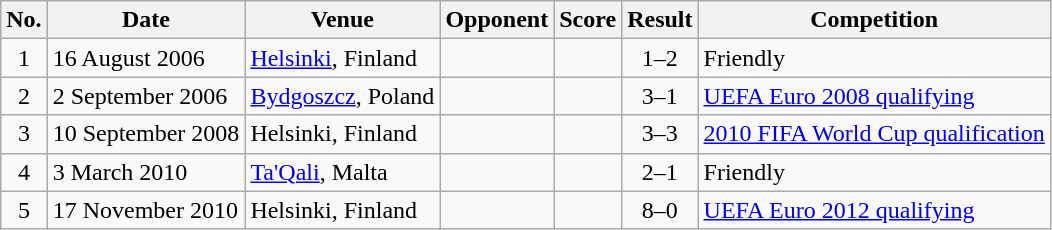<table class="wikitable sortable">
<tr>
<th scope="col">No.</th>
<th scope="col">Date</th>
<th scope="col">Venue</th>
<th scope="col">Opponent</th>
<th scope="col">Score</th>
<th scope="col">Result</th>
<th scope="col">Competition</th>
</tr>
<tr>
<td style="text-align:center">1</td>
<td>16 August 2006</td>
<td><a href='#'>Helsinki</a>, Finland</td>
<td></td>
<td></td>
<td style="text-align:center">1–2</td>
<td>Friendly</td>
</tr>
<tr>
<td style="text-align:center">2</td>
<td>2 September 2006</td>
<td><a href='#'>Bydgoszcz</a>, Poland</td>
<td></td>
<td></td>
<td style="text-align:center">3–1</td>
<td><a href='#'>UEFA Euro 2008 qualifying</a></td>
</tr>
<tr>
<td style="text-align:center">3</td>
<td>10 September 2008</td>
<td>Helsinki, Finland</td>
<td></td>
<td></td>
<td style="text-align:center">3–3</td>
<td><a href='#'>2010 FIFA World Cup qualification</a></td>
</tr>
<tr>
<td style="text-align:center">4</td>
<td>3 March 2010</td>
<td><a href='#'>Ta'Qali</a>, Malta</td>
<td></td>
<td></td>
<td style="text-align:center">2–1</td>
<td>Friendly</td>
</tr>
<tr>
<td style="text-align:center">5</td>
<td>17 November 2010</td>
<td>Helsinki, Finland</td>
<td></td>
<td></td>
<td style="text-align:center">8–0</td>
<td><a href='#'>UEFA Euro 2012 qualifying</a></td>
</tr>
</table>
